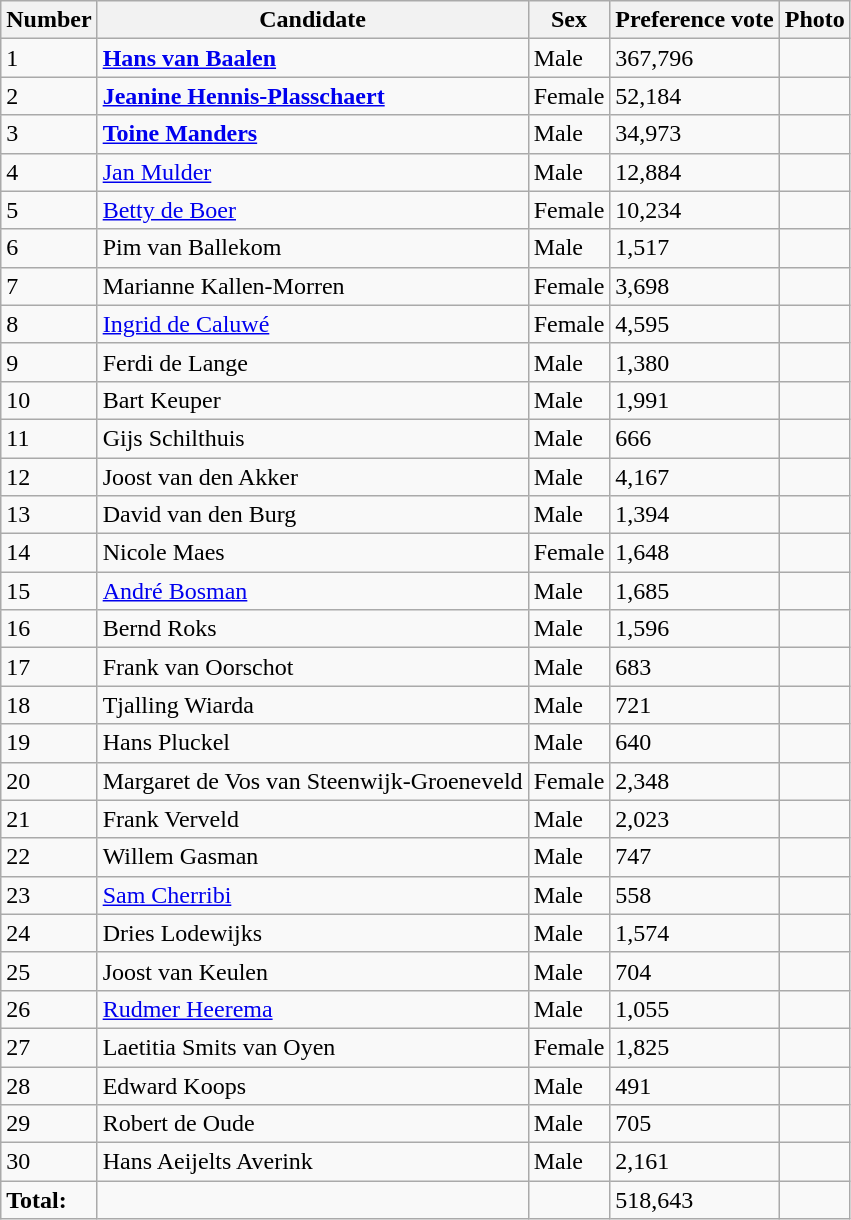<table class="wikitable vatop">
<tr>
<th>Number</th>
<th>Candidate</th>
<th>Sex</th>
<th>Preference vote</th>
<th>Photo</th>
</tr>
<tr>
<td>1</td>
<td><strong><a href='#'>Hans van Baalen</a></strong></td>
<td>Male</td>
<td>367,796</td>
<td></td>
</tr>
<tr>
<td>2</td>
<td><strong><a href='#'>Jeanine Hennis-Plasschaert</a></strong></td>
<td>Female</td>
<td>52,184</td>
<td></td>
</tr>
<tr>
<td>3</td>
<td><strong><a href='#'>Toine Manders</a></strong></td>
<td>Male</td>
<td>34,973</td>
<td></td>
</tr>
<tr>
<td>4</td>
<td><a href='#'>Jan Mulder</a></td>
<td>Male</td>
<td>12,884</td>
<td></td>
</tr>
<tr>
<td>5</td>
<td><a href='#'>Betty de Boer</a></td>
<td>Female</td>
<td>10,234</td>
<td></td>
</tr>
<tr>
<td>6</td>
<td>Pim van Ballekom</td>
<td>Male</td>
<td>1,517</td>
<td></td>
</tr>
<tr>
<td>7</td>
<td>Marianne Kallen-Morren</td>
<td>Female</td>
<td>3,698</td>
<td></td>
</tr>
<tr>
<td>8</td>
<td><a href='#'>Ingrid de Caluwé</a></td>
<td>Female</td>
<td>4,595</td>
<td></td>
</tr>
<tr>
<td>9</td>
<td>Ferdi de Lange</td>
<td>Male</td>
<td>1,380</td>
<td></td>
</tr>
<tr>
<td>10</td>
<td>Bart Keuper</td>
<td>Male</td>
<td>1,991</td>
<td></td>
</tr>
<tr>
<td>11</td>
<td>Gijs Schilthuis</td>
<td>Male</td>
<td>666</td>
<td></td>
</tr>
<tr>
<td>12</td>
<td>Joost van den Akker</td>
<td>Male</td>
<td>4,167</td>
<td></td>
</tr>
<tr>
<td>13</td>
<td>David van den Burg</td>
<td>Male</td>
<td>1,394</td>
<td></td>
</tr>
<tr>
<td>14</td>
<td>Nicole Maes</td>
<td>Female</td>
<td>1,648</td>
<td></td>
</tr>
<tr>
<td>15</td>
<td><a href='#'>André Bosman</a></td>
<td>Male</td>
<td>1,685</td>
<td></td>
</tr>
<tr>
<td>16</td>
<td>Bernd Roks</td>
<td>Male</td>
<td>1,596</td>
<td></td>
</tr>
<tr>
<td>17</td>
<td>Frank van Oorschot</td>
<td>Male</td>
<td>683</td>
<td></td>
</tr>
<tr>
<td>18</td>
<td>Tjalling Wiarda</td>
<td>Male</td>
<td>721</td>
<td></td>
</tr>
<tr>
<td>19</td>
<td>Hans Pluckel</td>
<td>Male</td>
<td>640</td>
<td></td>
</tr>
<tr>
<td>20</td>
<td>Margaret de Vos van Steenwijk-Groeneveld</td>
<td>Female</td>
<td>2,348</td>
<td></td>
</tr>
<tr>
<td>21</td>
<td>Frank Verveld</td>
<td>Male</td>
<td>2,023</td>
<td></td>
</tr>
<tr>
<td>22</td>
<td>Willem Gasman</td>
<td>Male</td>
<td>747</td>
<td></td>
</tr>
<tr>
<td>23</td>
<td><a href='#'>Sam Cherribi</a></td>
<td>Male</td>
<td>558</td>
<td></td>
</tr>
<tr>
<td>24</td>
<td>Dries Lodewijks</td>
<td>Male</td>
<td>1,574</td>
<td></td>
</tr>
<tr>
<td>25</td>
<td>Joost van Keulen</td>
<td>Male</td>
<td>704</td>
<td></td>
</tr>
<tr>
<td>26</td>
<td><a href='#'>Rudmer Heerema</a></td>
<td>Male</td>
<td>1,055</td>
<td></td>
</tr>
<tr>
<td>27</td>
<td>Laetitia Smits van Oyen</td>
<td>Female</td>
<td>1,825</td>
<td></td>
</tr>
<tr>
<td>28</td>
<td>Edward Koops</td>
<td>Male</td>
<td>491</td>
<td></td>
</tr>
<tr>
<td>29</td>
<td>Robert de Oude</td>
<td>Male</td>
<td>705</td>
<td></td>
</tr>
<tr>
<td>30</td>
<td>Hans Aeijelts Averink</td>
<td>Male</td>
<td>2,161</td>
<td></td>
</tr>
<tr>
<td><strong>Total:</strong></td>
<td></td>
<td></td>
<td>518,643</td>
<td></td>
</tr>
</table>
